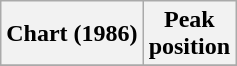<table class="wikitable sortable">
<tr>
<th>Chart (1986)</th>
<th>Peak<br>position</th>
</tr>
<tr>
</tr>
</table>
